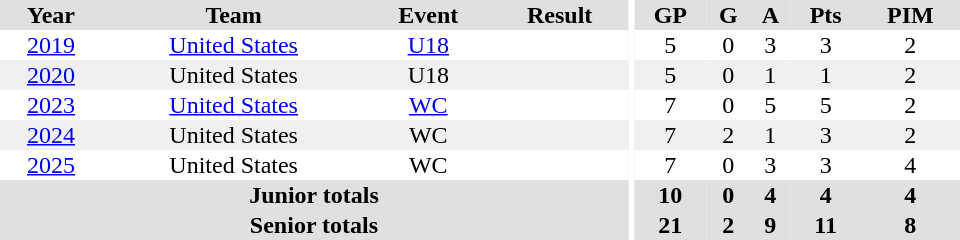<table border="0" cellpadding="1" cellspacing="0" ID="Table3" style="text-align:center; width:40em">
<tr ALIGN="center" bgcolor="#e0e0e0">
<th>Year</th>
<th>Team</th>
<th>Event</th>
<th>Result</th>
<th rowspan="99" bgcolor="#ffffff"></th>
<th>GP</th>
<th>G</th>
<th>A</th>
<th>Pts</th>
<th>PIM</th>
</tr>
<tr>
<td><a href='#'>2019</a></td>
<td><a href='#'>United States</a></td>
<td><a href='#'>U18</a></td>
<td></td>
<td>5</td>
<td>0</td>
<td>3</td>
<td>3</td>
<td>2</td>
</tr>
<tr bgcolor="#f0f0f0">
<td><a href='#'>2020</a></td>
<td>United States</td>
<td>U18</td>
<td></td>
<td>5</td>
<td>0</td>
<td>1</td>
<td>1</td>
<td>2</td>
</tr>
<tr>
<td><a href='#'>2023</a></td>
<td><a href='#'>United States</a></td>
<td><a href='#'>WC</a></td>
<td></td>
<td>7</td>
<td>0</td>
<td>5</td>
<td>5</td>
<td>2</td>
</tr>
<tr bgcolor="#f0f0f0">
<td><a href='#'>2024</a></td>
<td>United States</td>
<td>WC</td>
<td></td>
<td>7</td>
<td>2</td>
<td>1</td>
<td>3</td>
<td>2</td>
</tr>
<tr>
<td><a href='#'>2025</a></td>
<td>United States</td>
<td>WC</td>
<td></td>
<td>7</td>
<td>0</td>
<td>3</td>
<td>3</td>
<td>4</td>
</tr>
<tr bgcolor="#e0e0e0">
<th colspan="4">Junior totals</th>
<th>10</th>
<th>0</th>
<th>4</th>
<th>4</th>
<th>4</th>
</tr>
<tr bgcolor="#e0e0e0">
<th colspan="4">Senior totals</th>
<th>21</th>
<th>2</th>
<th>9</th>
<th>11</th>
<th>8</th>
</tr>
</table>
